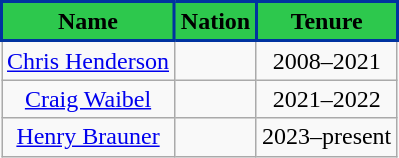<table class="wikitable" style="text-align:center">
<tr>
<th style="background:#2DC84D; color:#000; border:2px solid #0033A0;" scope="col">Name</th>
<th style="background:#2DC84D; color:#000; border:2px solid #0033A0;" scope="col">Nation</th>
<th style="background:#2DC84D; color:#000; border:2px solid #0033A0;" scope="col">Tenure</th>
</tr>
<tr>
<td><a href='#'>Chris Henderson</a></td>
<td></td>
<td>2008–2021</td>
</tr>
<tr>
<td><a href='#'>Craig Waibel</a></td>
<td></td>
<td>2021–2022</td>
</tr>
<tr>
<td><a href='#'>Henry Brauner</a></td>
<td></td>
<td>2023–present</td>
</tr>
</table>
